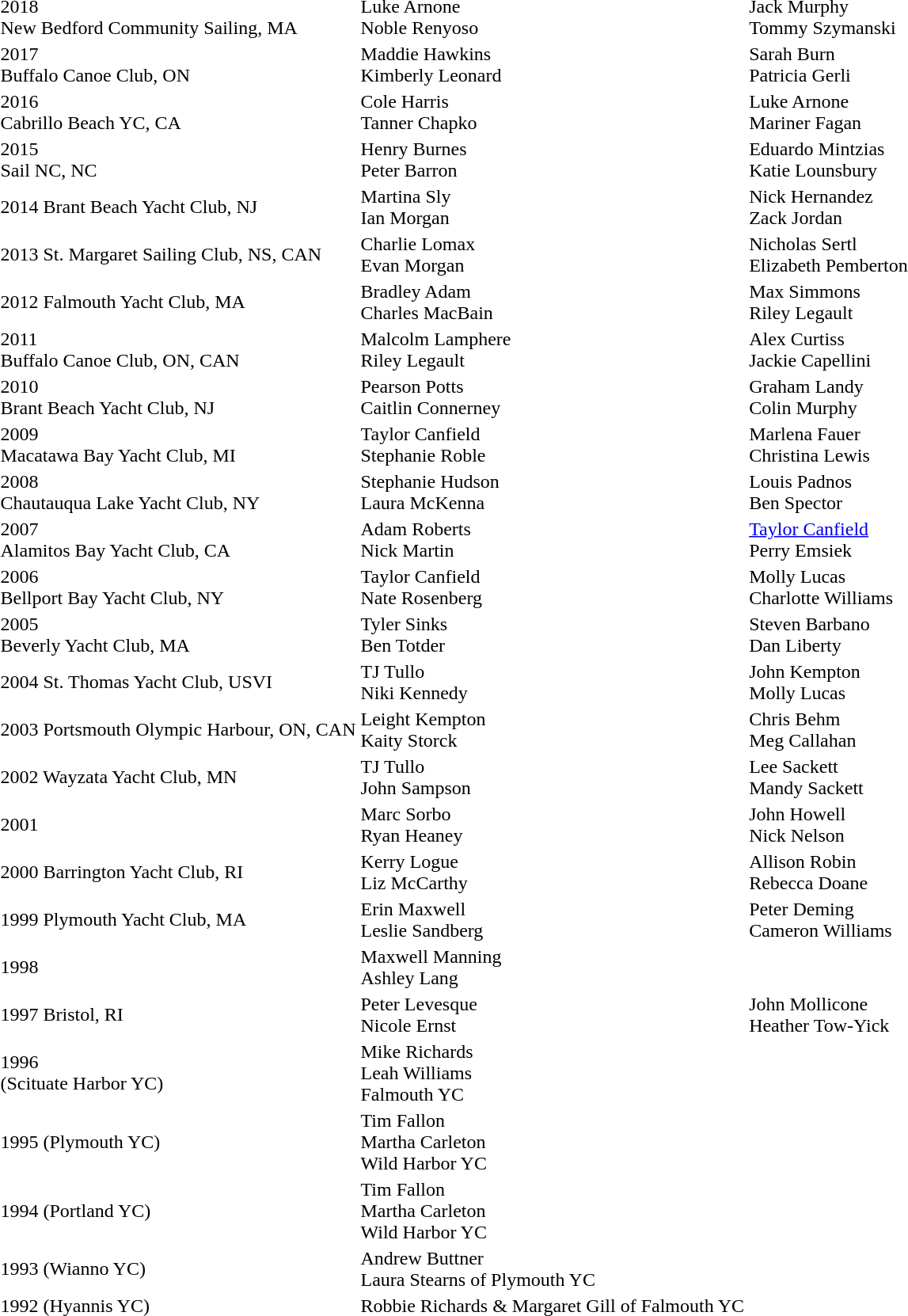<table>
<tr>
<td>2018<br>New Bedford Community Sailing, MA</td>
<td>Luke Arnone<br>Noble Renyoso</td>
<td>Jack Murphy<br>Tommy Szymanski</td>
<td></td>
</tr>
<tr>
<td>2017<br>Buffalo Canoe Club, ON</td>
<td>Maddie Hawkins<br>Kimberly Leonard</td>
<td>Sarah Burn<br>Patricia Gerli</td>
<td></td>
</tr>
<tr>
<td>2016<br>Cabrillo Beach YC, CA</td>
<td>Cole Harris<br>Tanner Chapko</td>
<td>Luke Arnone<br>Mariner Fagan</td>
<td></td>
</tr>
<tr>
<td>2015 <br>Sail NC, NC</td>
<td>Henry Burnes<br>Peter Barron</td>
<td>Eduardo Mintzias<br>Katie Lounsbury</td>
<td></td>
</tr>
<tr>
<td>2014 	Brant Beach Yacht Club, NJ</td>
<td>Martina Sly<br>Ian Morgan</td>
<td>Nick Hernandez<br>Zack Jordan</td>
<td></td>
</tr>
<tr>
<td>2013 	St. Margaret Sailing Club, NS, CAN</td>
<td>Charlie Lomax<br>Evan Morgan</td>
<td>Nicholas Sertl<br>Elizabeth Pemberton</td>
<td></td>
</tr>
<tr>
<td>2012 	Falmouth Yacht Club, MA</td>
<td>Bradley Adam<br>Charles MacBain</td>
<td>Max Simmons<br>Riley Legault</td>
<td></td>
</tr>
<tr>
<td>2011<br>Buffalo Canoe Club, ON, CAN</td>
<td>Malcolm Lamphere<br>Riley Legault</td>
<td>Alex Curtiss<br>Jackie Capellini</td>
<td></td>
</tr>
<tr>
<td>2010<br>Brant Beach Yacht Club, NJ</td>
<td>Pearson Potts<br>Caitlin Connerney</td>
<td>Graham Landy<br>Colin Murphy</td>
<td></td>
</tr>
<tr>
<td>2009<br>Macatawa Bay Yacht Club, MI</td>
<td>Taylor Canfield <br>Stephanie Roble</td>
<td>Marlena Fauer<br>Christina Lewis</td>
<td></td>
</tr>
<tr>
<td>2008<br>Chautauqua Lake Yacht Club, NY</td>
<td>Stephanie Hudson<br>Laura McKenna</td>
<td>Louis Padnos<br>Ben Spector</td>
<td></td>
</tr>
<tr>
<td>2007<br>Alamitos Bay Yacht Club, CA</td>
<td>Adam Roberts<br>Nick Martin</td>
<td><a href='#'>Taylor Canfield</a><br>Perry Emsiek</td>
<td></td>
</tr>
<tr>
<td>2006<br>Bellport Bay Yacht Club, NY</td>
<td>Taylor Canfield<br>Nate Rosenberg</td>
<td>Molly Lucas<br>Charlotte Williams</td>
<td></td>
</tr>
<tr>
<td>2005<br>Beverly Yacht Club, MA</td>
<td>Tyler Sinks<br>Ben Totder</td>
<td>Steven Barbano<br>Dan Liberty</td>
<td></td>
</tr>
<tr>
<td>2004 	St. Thomas Yacht Club, USVI</td>
<td>TJ Tullo<br>Niki Kennedy</td>
<td>John Kempton<br>Molly Lucas</td>
<td></td>
</tr>
<tr>
<td>2003 	Portsmouth Olympic Harbour, ON, CAN</td>
<td>Leight Kempton<br>Kaity Storck</td>
<td>Chris Behm<br>Meg Callahan</td>
<td></td>
</tr>
<tr>
<td>2002 	Wayzata Yacht Club, MN</td>
<td>TJ Tullo<br>John Sampson</td>
<td>Lee Sackett<br>Mandy Sackett</td>
<td></td>
</tr>
<tr>
<td>2001</td>
<td>Marc Sorbo<br>Ryan Heaney</td>
<td>John Howell<br>Nick Nelson</td>
<td></td>
</tr>
<tr>
<td>2000 	Barrington Yacht Club, RI</td>
<td>Kerry Logue<br>Liz McCarthy</td>
<td>Allison Robin<br>Rebecca Doane</td>
<td></td>
</tr>
<tr>
<td>1999 	Plymouth Yacht Club, MA</td>
<td>Erin Maxwell<br>Leslie Sandberg</td>
<td>Peter Deming<br>Cameron Williams</td>
<td></td>
</tr>
<tr>
<td>1998</td>
<td>Maxwell Manning<br>Ashley Lang</td>
<td></td>
</tr>
<tr>
<td>1997 	Bristol, RI</td>
<td>Peter Levesque<br>Nicole Ernst</td>
<td>John Mollicone<br>Heather Tow-Yick</td>
<td></td>
</tr>
<tr>
<td>1996<br>(Scituate Harbor YC)</td>
<td>Mike Richards<br>Leah Williams<br>Falmouth YC</td>
<td></td>
<td></td>
</tr>
<tr>
<td>1995 (Plymouth YC)</td>
<td>Tim Fallon<br>Martha Carleton<br>Wild Harbor YC</td>
<td></td>
<td></td>
</tr>
<tr>
<td>1994 (Portland YC)</td>
<td>Tim Fallon<br>Martha Carleton<br>Wild Harbor YC</td>
<td></td>
<td></td>
</tr>
<tr>
<td>1993 (Wianno YC)</td>
<td>Andrew Buttner<br>Laura Stearns of Plymouth YC</td>
<td></td>
<td></td>
</tr>
<tr>
<td>1992 (Hyannis YC)</td>
<td>Robbie Richards & Margaret Gill of Falmouth YC</td>
<td></td>
<td></td>
</tr>
</table>
